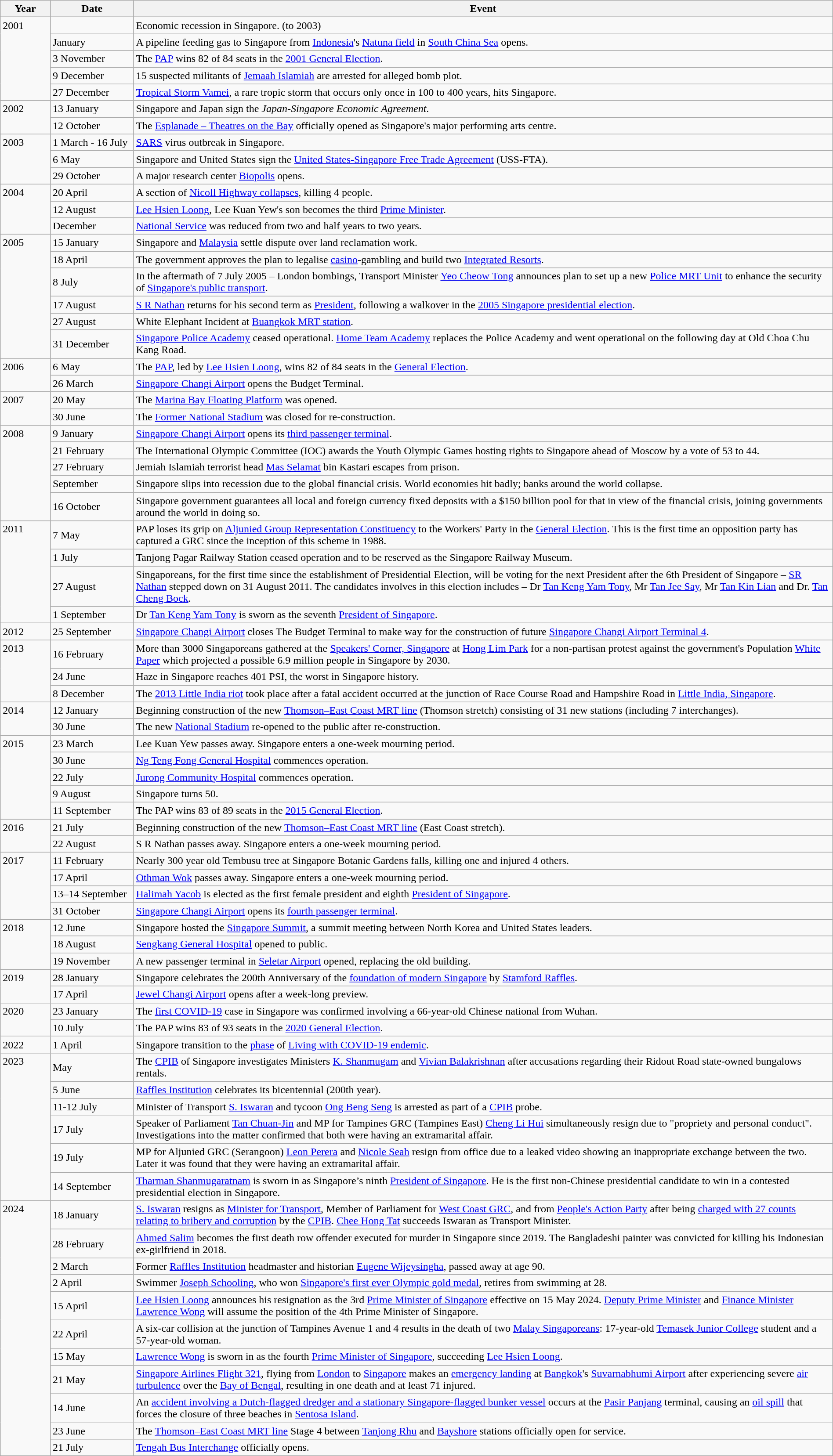<table class="wikitable sticky-header" style=width:100%>
<tr>
<th style="width:6%">Year</th>
<th style="width:10%">Date</th>
<th>Event</th>
</tr>
<tr>
<td rowspan=5 style=vertical-align:top>2001</td>
<td></td>
<td>Economic recession in Singapore. (to 2003)</td>
</tr>
<tr>
<td>January</td>
<td>A pipeline feeding gas to Singapore from <a href='#'>Indonesia</a>'s <a href='#'>Natuna field</a> in <a href='#'>South China Sea</a> opens.</td>
</tr>
<tr>
<td>3 November</td>
<td>The <a href='#'>PAP</a> wins 82 of 84 seats in the <a href='#'>2001 General Election</a>.</td>
</tr>
<tr>
<td>9 December</td>
<td>15 suspected militants of <a href='#'>Jemaah Islamiah</a> are arrested for alleged bomb plot.</td>
</tr>
<tr>
<td>27 December</td>
<td><a href='#'>Tropical Storm Vamei</a>, a rare tropic storm that occurs only once in 100 to 400 years, hits Singapore.</td>
</tr>
<tr>
<td rowspan=2 style=vertical-align:top>2002</td>
<td>13 January</td>
<td>Singapore and Japan sign the <em>Japan-Singapore Economic Agreement</em>.</td>
</tr>
<tr>
<td>12 October</td>
<td>The <a href='#'>Esplanade – Theatres on the Bay</a> officially opened as Singapore's major performing arts centre.</td>
</tr>
<tr>
<td rowspan=3 style=vertical-align:top>2003</td>
<td>1 March - 16 July</td>
<td><a href='#'>SARS</a> virus outbreak in Singapore.</td>
</tr>
<tr>
<td>6 May</td>
<td>Singapore and United States sign the <a href='#'>United States-Singapore Free Trade Agreement</a> (USS-FTA).</td>
</tr>
<tr>
<td>29 October</td>
<td>A major research center <a href='#'>Biopolis</a> opens.</td>
</tr>
<tr>
<td rowspan=3 style=vertical-align:top>2004</td>
<td>20 April</td>
<td>A section of <a href='#'>Nicoll Highway collapses</a>, killing 4 people.</td>
</tr>
<tr>
<td>12 August</td>
<td><a href='#'>Lee Hsien Loong</a>, Lee Kuan Yew's son becomes the third <a href='#'>Prime Minister</a>.</td>
</tr>
<tr>
<td>December</td>
<td><a href='#'>National Service</a> was reduced from two and half years to two years.</td>
</tr>
<tr>
<td rowspan=6 style=vertical-align:top>2005</td>
<td>15 January</td>
<td>Singapore and <a href='#'>Malaysia</a> settle dispute over land reclamation work.</td>
</tr>
<tr>
<td>18 April</td>
<td>The government approves the plan to legalise <a href='#'>casino</a>-gambling and build two <a href='#'>Integrated Resorts</a>.</td>
</tr>
<tr>
<td>8 July</td>
<td>In the aftermath of 7 July 2005 – London bombings, Transport Minister <a href='#'>Yeo Cheow Tong</a> announces plan to set up a new <a href='#'>Police MRT Unit</a> to enhance the security of <a href='#'>Singapore's public transport</a>.  </td>
</tr>
<tr>
<td>17 August</td>
<td><a href='#'>S R Nathan</a> returns for his second term as <a href='#'>President</a>, following a walkover in the <a href='#'>2005 Singapore presidential election</a>.</td>
</tr>
<tr>
<td>27 August</td>
<td>White Elephant Incident at <a href='#'>Buangkok MRT station</a>.</td>
</tr>
<tr>
<td>31 December</td>
<td><a href='#'>Singapore Police Academy</a> ceased operational. <a href='#'>Home Team Academy</a> replaces the Police Academy and went operational on the following day at Old Choa Chu Kang Road.</td>
</tr>
<tr>
<td rowspan=2 style=vertical-align:top>2006</td>
<td>6 May</td>
<td>The <a href='#'>PAP</a>, led by <a href='#'>Lee Hsien Loong</a>, wins 82 of 84 seats in the <a href='#'>General Election</a>.</td>
</tr>
<tr>
<td>26 March</td>
<td><a href='#'>Singapore Changi Airport</a> opens the Budget Terminal.</td>
</tr>
<tr>
<td rowspan=2 style="vertical-align:top;">2007</td>
<td>20 May</td>
<td>The <a href='#'>Marina Bay Floating Platform</a> was opened.</td>
</tr>
<tr>
<td>30 June</td>
<td>The <a href='#'>Former National Stadium</a> was closed for re-construction.</td>
</tr>
<tr>
<td rowspan=5 style=vertical-align:top>2008</td>
<td>9 January</td>
<td><a href='#'>Singapore Changi Airport</a> opens its <a href='#'>third passenger terminal</a>.</td>
</tr>
<tr>
<td>21 February</td>
<td>The International Olympic Committee (IOC) awards the Youth Olympic Games hosting rights to Singapore ahead of Moscow by a vote of 53 to 44.</td>
</tr>
<tr>
<td>27 February</td>
<td>Jemiah Islamiah terrorist head <a href='#'>Mas Selamat</a> bin Kastari escapes from prison.</td>
</tr>
<tr>
<td>September</td>
<td>Singapore slips into recession due to the global financial crisis. World economies hit badly; banks around the world collapse.</td>
</tr>
<tr>
<td>16 October</td>
<td>Singapore government guarantees all local and foreign currency fixed deposits with a $150 billion pool for that in view of the financial crisis, joining governments around the world in doing so.</td>
</tr>
<tr>
<td rowspan=4 style=vertical-align:top>2011</td>
<td>7 May</td>
<td>PAP loses its grip on <a href='#'>Aljunied Group Representation Constituency</a> to the Workers' Party in the <a href='#'>General Election</a>. This is the first time an opposition party has captured a GRC since the inception of this scheme in 1988.</td>
</tr>
<tr>
<td>1 July</td>
<td>Tanjong Pagar Railway Station ceased operation and to be reserved as the Singapore Railway Museum.</td>
</tr>
<tr>
<td>27 August</td>
<td>Singaporeans, for the first time since the establishment of Presidential Election, will be voting for the next President after the 6th President of Singapore – <a href='#'>SR Nathan</a> stepped down on 31 August 2011. The candidates involves in this election includes – Dr <a href='#'>Tan Keng Yam Tony</a>, Mr <a href='#'>Tan Jee Say</a>, Mr <a href='#'>Tan Kin Lian</a> and Dr. <a href='#'>Tan Cheng Bock</a>.</td>
</tr>
<tr>
<td>1 September</td>
<td>Dr <a href='#'>Tan Keng Yam Tony</a> is sworn as the seventh <a href='#'>President of Singapore</a>.</td>
</tr>
<tr>
<td>2012</td>
<td>25 September</td>
<td><a href='#'>Singapore Changi Airport</a> closes The Budget Terminal to make way for the construction of future <a href='#'>Singapore Changi Airport Terminal 4</a>.</td>
</tr>
<tr>
<td rowspan=3 style=vertical-align:top>2013</td>
<td>16 February</td>
<td>More than 3000 Singaporeans gathered at the <a href='#'>Speakers' Corner, Singapore</a> at <a href='#'>Hong Lim Park</a> for a non-partisan protest against the government's Population <a href='#'>White Paper</a> which projected a possible 6.9 million people in Singapore by 2030.</td>
</tr>
<tr>
<td>24 June</td>
<td>Haze in Singapore reaches 401 PSI, the worst in Singapore history.</td>
</tr>
<tr>
<td>8 December</td>
<td>The <a href='#'>2013 Little India riot</a> took place after a fatal accident occurred at the junction of Race Course Road and Hampshire Road in <a href='#'>Little India, Singapore</a>.</td>
</tr>
<tr>
<td rowspan=2 style=vertical-align:top>2014</td>
<td>12 January</td>
<td>Beginning construction of the new <a href='#'>Thomson–East Coast MRT line</a> (Thomson stretch) consisting of 31 new stations (including 7 interchanges).</td>
</tr>
<tr>
<td>30 June</td>
<td>The new <a href='#'>National Stadium</a> re-opened to the public after re-construction.</td>
</tr>
<tr>
<td rowspan=5 style=vertical-align:top>2015</td>
<td>23 March</td>
<td>Lee Kuan Yew passes away. Singapore enters a one-week mourning period.</td>
</tr>
<tr>
<td>30 June</td>
<td><a href='#'>Ng Teng Fong General Hospital</a> commences operation.</td>
</tr>
<tr>
<td>22 July</td>
<td><a href='#'>Jurong Community Hospital</a> commences operation.</td>
</tr>
<tr>
<td>9 August</td>
<td>Singapore turns 50.</td>
</tr>
<tr>
<td>11 September</td>
<td>The PAP wins 83 of 89 seats in the <a href='#'>2015 General Election</a>.</td>
</tr>
<tr>
<td rowspan=2 style=vertical-align:top>2016</td>
<td>21 July</td>
<td>Beginning construction of the new <a href='#'>Thomson–East Coast MRT line</a> (East Coast stretch).</td>
</tr>
<tr>
<td>22 August</td>
<td>S R Nathan passes away. Singapore enters a one-week mourning period.</td>
</tr>
<tr>
<td rowspan=4 style=vertical-align:top>2017</td>
<td>11 February</td>
<td>Nearly 300 year old Tembusu tree at Singapore Botanic Gardens falls, killing one and injured 4 others.</td>
</tr>
<tr>
<td>17 April</td>
<td><a href='#'>Othman Wok</a> passes away. Singapore enters a one-week mourning period.</td>
</tr>
<tr>
<td>13–14 September</td>
<td><a href='#'>Halimah Yacob</a> is elected as the first female president and eighth <a href='#'>President of Singapore</a>.</td>
</tr>
<tr>
<td>31 October</td>
<td><a href='#'>Singapore Changi Airport</a> opens its <a href='#'>fourth passenger terminal</a>.</td>
</tr>
<tr>
<td rowspan=3 style=vertical-align:top>2018</td>
<td>12 June</td>
<td>Singapore hosted the <a href='#'>Singapore Summit</a>, a summit meeting between North Korea and United States leaders.</td>
</tr>
<tr>
<td>18 August</td>
<td><a href='#'>Sengkang General Hospital</a> opened to public.</td>
</tr>
<tr>
<td>19 November</td>
<td>A new passenger terminal in <a href='#'>Seletar Airport</a> opened, replacing the old building.</td>
</tr>
<tr>
<td rowspan=2 style=vertical-align:top>2019</td>
<td>28 January</td>
<td>Singapore celebrates the 200th Anniversary of the <a href='#'>foundation of modern Singapore</a> by <a href='#'>Stamford Raffles</a>.</td>
</tr>
<tr>
<td>17 April</td>
<td><a href='#'>Jewel Changi Airport</a> opens after a week-long preview.</td>
</tr>
<tr>
<td rowspan=2 style=vertical-align:top>2020</td>
<td>23 January</td>
<td>The <a href='#'>first COVID-19</a> case in Singapore was confirmed involving a 66-year-old Chinese national from Wuhan.</td>
</tr>
<tr>
<td>10 July</td>
<td>The PAP wins 83 of 93 seats in the <a href='#'>2020 General Election</a>.</td>
</tr>
<tr>
<td>2022</td>
<td>1 April</td>
<td>Singapore transition to the <a href='#'>phase</a> of <a href='#'>Living with COVID-19 endemic</a>.</td>
</tr>
<tr>
<td rowspan=6 style=vertical-align:top>2023</td>
<td>May</td>
<td>The <a href='#'>CPIB</a> of Singapore investigates Ministers <a href='#'>K. Shanmugam</a> and <a href='#'>Vivian Balakrishnan</a> after accusations regarding their Ridout Road state-owned bungalows rentals.</td>
</tr>
<tr>
<td>5 June</td>
<td><a href='#'>Raffles Institution</a> celebrates its bicentennial (200th year).</td>
</tr>
<tr>
<td>11-12 July</td>
<td>Minister of Transport <a href='#'>S. Iswaran</a> and tycoon <a href='#'>Ong Beng Seng</a> is arrested as part of a <a href='#'>CPIB</a> probe.</td>
</tr>
<tr>
<td>17 July</td>
<td>Speaker of Parliament <a href='#'>Tan Chuan-Jin</a> and MP for Tampines GRC (Tampines East) <a href='#'>Cheng Li Hui</a> simultaneously resign due to "propriety and personal conduct". Investigations into the matter confirmed that both were having an extramarital affair.</td>
</tr>
<tr>
<td>19 July</td>
<td>MP for Aljunied GRC (Serangoon) <a href='#'>Leon Perera</a> and <a href='#'>Nicole Seah</a> resign from office due to a leaked video showing an inappropriate exchange between the two. Later it was found that they were having an extramarital affair.</td>
</tr>
<tr>
<td>14 September</td>
<td><a href='#'>Tharman Shanmugaratnam</a> is sworn in as Singapore’s ninth <a href='#'>President of Singapore</a>. He is the first non-Chinese presidential candidate to win in a contested presidential election in Singapore.</td>
</tr>
<tr>
<td rowspan=11 style=vertical-align:top>2024</td>
<td>18 January</td>
<td><a href='#'>S. Iswaran</a> resigns as <a href='#'>Minister for Transport</a>, Member of Parliament for <a href='#'>West Coast GRC</a>, and from <a href='#'>People's Action Party</a> after being <a href='#'>charged with 27 counts relating to bribery and corruption</a> by the <a href='#'>CPIB</a>. <a href='#'>Chee Hong Tat</a> succeeds Iswaran as Transport Minister.</td>
</tr>
<tr>
<td>28 February</td>
<td><a href='#'>Ahmed Salim</a> becomes the first death row offender executed for murder in Singapore since 2019. The Bangladeshi painter was convicted for killing his Indonesian ex-girlfriend in 2018.</td>
</tr>
<tr>
<td>2 March</td>
<td>Former <a href='#'>Raffles Institution</a> headmaster and historian <a href='#'>Eugene Wijeysingha</a>, passed away at age 90.</td>
</tr>
<tr>
<td>2 April</td>
<td>Swimmer <a href='#'>Joseph Schooling</a>, who won <a href='#'>Singapore's first ever Olympic gold medal</a>, retires from swimming at 28.</td>
</tr>
<tr>
<td>15 April</td>
<td><a href='#'>Lee Hsien Loong</a> announces his resignation as the 3rd <a href='#'>Prime Minister of Singapore</a> effective on 15 May 2024. <a href='#'>Deputy Prime Minister</a> and <a href='#'>Finance Minister</a> <a href='#'>Lawrence Wong</a> will assume the position of the 4th Prime Minister of Singapore.</td>
</tr>
<tr>
<td>22 April</td>
<td>A six-car collision at the junction of Tampines Avenue 1 and 4 results in the death of two <a href='#'>Malay Singaporeans</a>: 17-year-old <a href='#'>Temasek Junior College</a> student and a 57-year-old woman.</td>
</tr>
<tr>
<td>15 May</td>
<td><a href='#'>Lawrence Wong</a> is sworn in as the fourth <a href='#'>Prime Minister of Singapore</a>, succeeding <a href='#'>Lee Hsien Loong</a>.</td>
</tr>
<tr>
<td>21 May</td>
<td><a href='#'>Singapore Airlines Flight 321</a>, flying from <a href='#'>London</a> to <a href='#'>Singapore</a> makes an <a href='#'>emergency landing</a> at <a href='#'>Bangkok</a>'s <a href='#'>Suvarnabhumi Airport</a> after experiencing severe <a href='#'>air turbulence</a> over the <a href='#'>Bay of Bengal</a>, resulting in one death and at least 71 injured.</td>
</tr>
<tr>
<td>14 June</td>
<td>An <a href='#'>accident involving a Dutch-flagged dredger and a stationary Singapore-flagged bunker vessel</a> occurs at the <a href='#'>Pasir Panjang</a> terminal, causing an <a href='#'>oil spill</a> that forces the closure of three beaches in <a href='#'>Sentosa Island</a>.</td>
</tr>
<tr>
<td>23 June</td>
<td>The <a href='#'>Thomson–East Coast MRT line</a> Stage 4 between <a href='#'>Tanjong Rhu</a> and <a href='#'>Bayshore</a> stations officially open for service.</td>
</tr>
<tr>
<td>21 July</td>
<td><a href='#'>Tengah Bus Interchange</a> officially opens.</td>
</tr>
</table>
